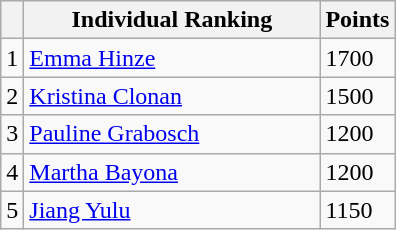<table class="wikitable col3right">
<tr>
<th></th>
<th style="width:190px; white-space:nowrap;">Individual Ranking</th>
<th style="width:20px;">Points</th>
</tr>
<tr>
<td>1</td>
<td> <a href='#'>Emma Hinze</a></td>
<td>1700</td>
</tr>
<tr>
<td>2</td>
<td> <a href='#'>Kristina Clonan</a></td>
<td>1500</td>
</tr>
<tr>
<td>3</td>
<td> <a href='#'>Pauline Grabosch</a></td>
<td>1200</td>
</tr>
<tr>
<td>4</td>
<td> <a href='#'>Martha Bayona</a></td>
<td>1200</td>
</tr>
<tr>
<td>5</td>
<td> <a href='#'>Jiang Yulu</a></td>
<td>1150</td>
</tr>
</table>
